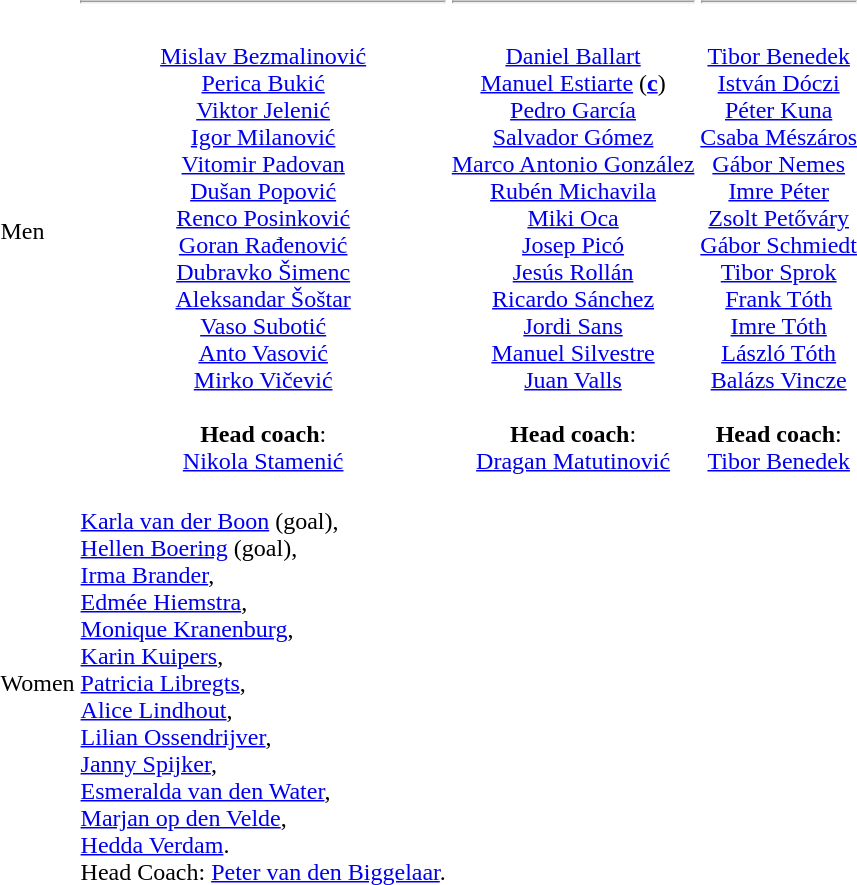<table>
<tr>
<td>Men<br></td>
<td style="text-align:center; vertical-align:top;"><strong></strong><hr><br><a href='#'>Mislav Bezmalinović</a><br> <a href='#'>Perica Bukić</a><br> <a href='#'>Viktor Jelenić</a><br> <a href='#'>Igor Milanović</a><br> <a href='#'>Vitomir Padovan</a><br> <a href='#'>Dušan Popović</a><br> <a href='#'>Renco Posinković</a><br> <a href='#'>Goran Rađenović</a><br> <a href='#'>Dubravko Šimenc</a><br> <a href='#'>Aleksandar Šoštar</a><br> <a href='#'>Vaso Subotić</a><br> <a href='#'>Anto Vasović</a><br><a href='#'>Mirko Vičević</a><br><br><strong>Head coach</strong>: <br><a href='#'>Nikola Stamenić</a></td>
<td style="text-align:center; vertical-align:top;"><strong></strong><hr><br><a href='#'>Daniel Ballart</a><br> <a href='#'>Manuel Estiarte</a> (<a href='#'><strong>c</strong></a>)<br> <a href='#'>Pedro García</a><br> <a href='#'>Salvador Gómez</a><br> <a href='#'>Marco Antonio González</a><br> <a href='#'>Rubén Michavila</a><br> <a href='#'>Miki Oca</a><br> <a href='#'>Josep Picó</a><br> <a href='#'>Jesús Rollán</a><br> <a href='#'>Ricardo Sánchez</a><br> <a href='#'>Jordi Sans</a><br> <a href='#'>Manuel Silvestre</a><br> <a href='#'>Juan Valls</a><br><br><strong>Head coach</strong>: <br><a href='#'>Dragan Matutinović</a></td>
<td style="text-align:center; vertical-align:top;"><strong></strong><hr><br><a href='#'>Tibor Benedek</a><br> <a href='#'>István Dóczi</a><br> <a href='#'>Péter Kuna</a><br> <a href='#'>Csaba Mészáros</a><br> <a href='#'>Gábor Nemes</a><br> <a href='#'>Imre Péter</a><br> <a href='#'>Zsolt Petőváry</a><br> <a href='#'>Gábor Schmiedt</a><br> <a href='#'>Tibor Sprok</a><br> <a href='#'>Frank Tóth</a><br> <a href='#'>Imre Tóth</a><br> <a href='#'>László Tóth</a><br> <a href='#'>Balázs Vincze</a><br><br><strong>Head coach</strong>: <br><a href='#'>Tibor Benedek</a></td>
</tr>
<tr>
<td>Women<br></td>
<td><br><a href='#'>Karla van der Boon</a> (goal),<br> <a href='#'>Hellen Boering</a> (goal), <br><a href='#'>Irma Brander</a>, <br><a href='#'>Edmée Hiemstra</a>, <br><a href='#'>Monique Kranenburg</a>, <br><a href='#'>Karin Kuipers</a>, <br><a href='#'>Patricia Libregts</a>, <br><a href='#'>Alice Lindhout</a>, <br><a href='#'>Lilian Ossendrijver</a>, <br><a href='#'>Janny Spijker</a>, <br><a href='#'>Esmeralda van den Water</a>, <br><a href='#'>Marjan op den Velde</a>, <br><a href='#'>Hedda Verdam</a>. <br>Head Coach: <a href='#'>Peter van den Biggelaar</a>.</td>
<td></td>
<td></td>
</tr>
</table>
